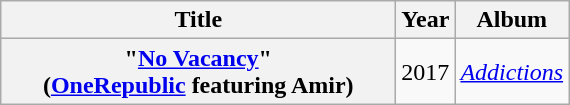<table class="wikitable plainrowheaders" style="text-align:center;">
<tr>
<th scope="col" style="width:16em;">Title</th>
<th scope="col" style="width:1em;">Year</th>
<th scope="col">Album</th>
</tr>
<tr>
<th scope="row">"<a href='#'>No Vacancy</a>"<br><span>(<a href='#'>OneRepublic</a> featuring Amir)</span></th>
<td>2017</td>
<td><em><a href='#'>Addictions</a></em></td>
</tr>
</table>
